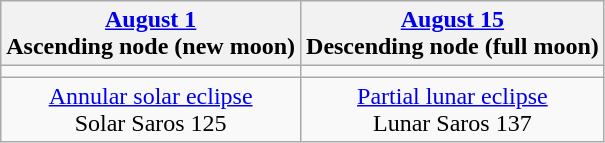<table class="wikitable">
<tr>
<th><a href='#'>August 1</a><br>Ascending node (new moon)</th>
<th><a href='#'>August 15</a><br>Descending node (full moon)</th>
</tr>
<tr>
<td></td>
<td></td>
</tr>
<tr align=center>
<td><a href='#'>Annular solar eclipse</a><br>Solar Saros 125</td>
<td><a href='#'>Partial lunar eclipse</a><br>Lunar Saros 137</td>
</tr>
</table>
